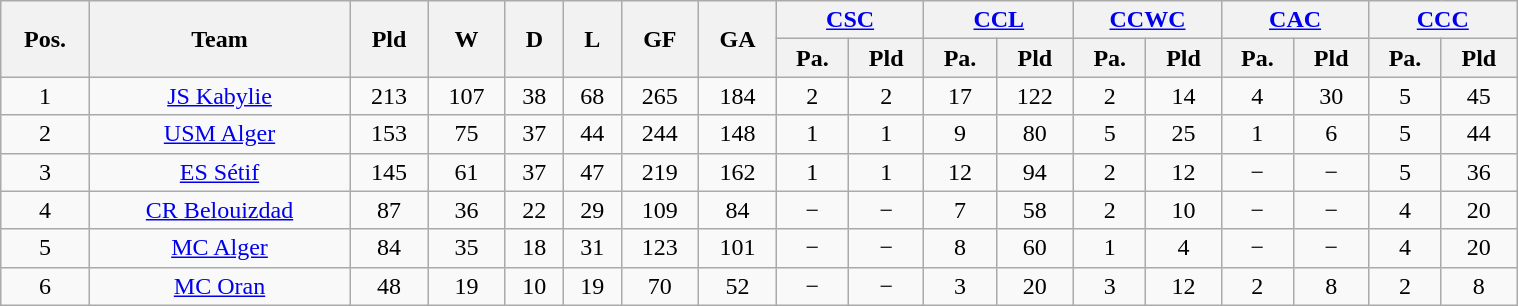<table class="wikitable" style="text-align: center; margin: 0.5em auto; width:80%">
<tr>
<th rowspan="2">Pos.</th>
<th rowspan="2">Team</th>
<th rowspan="2">Pld</th>
<th rowspan="2">W</th>
<th rowspan="2">D</th>
<th rowspan="2">L</th>
<th rowspan="2">GF</th>
<th rowspan="2">GA</th>
<th colspan="2"><a href='#'>CSC</a></th>
<th colspan="2"><a href='#'>CCL</a></th>
<th colspan="2"><a href='#'>CCWC</a></th>
<th colspan="2"><a href='#'>CAC</a></th>
<th colspan="2"><a href='#'>CCC</a></th>
</tr>
<tr>
<th>Pa.</th>
<th>Pld</th>
<th>Pa.</th>
<th>Pld</th>
<th>Pa.</th>
<th>Pld</th>
<th>Pa.</th>
<th>Pld</th>
<th>Pa.</th>
<th>Pld</th>
</tr>
<tr>
<td>1</td>
<td><a href='#'>JS Kabylie</a></td>
<td>213</td>
<td>107</td>
<td>38</td>
<td>68</td>
<td>265</td>
<td>184</td>
<td>2</td>
<td>2</td>
<td>17</td>
<td>122</td>
<td>2</td>
<td>14</td>
<td>4</td>
<td>30</td>
<td>5</td>
<td>45</td>
</tr>
<tr>
<td>2</td>
<td><a href='#'>USM Alger</a></td>
<td>153</td>
<td>75</td>
<td>37</td>
<td>44</td>
<td>244</td>
<td>148</td>
<td>1</td>
<td>1</td>
<td>9</td>
<td>80</td>
<td>5</td>
<td>25</td>
<td>1</td>
<td>6</td>
<td>5</td>
<td>44</td>
</tr>
<tr>
<td>3</td>
<td><a href='#'>ES Sétif</a></td>
<td>145</td>
<td>61</td>
<td>37</td>
<td>47</td>
<td>219</td>
<td>162</td>
<td>1</td>
<td>1</td>
<td>12</td>
<td>94</td>
<td>2</td>
<td>12</td>
<td>−</td>
<td>−</td>
<td>5</td>
<td>36</td>
</tr>
<tr>
<td>4</td>
<td><a href='#'>CR Belouizdad</a></td>
<td>87</td>
<td>36</td>
<td>22</td>
<td>29</td>
<td>109</td>
<td>84</td>
<td>−</td>
<td>−</td>
<td>7</td>
<td>58</td>
<td>2</td>
<td>10</td>
<td>−</td>
<td>−</td>
<td>4</td>
<td>20</td>
</tr>
<tr>
<td>5</td>
<td><a href='#'>MC Alger</a></td>
<td>84</td>
<td>35</td>
<td>18</td>
<td>31</td>
<td>123</td>
<td>101</td>
<td>−</td>
<td>−</td>
<td>8</td>
<td>60</td>
<td>1</td>
<td>4</td>
<td>−</td>
<td>−</td>
<td>4</td>
<td>20</td>
</tr>
<tr>
<td>6</td>
<td><a href='#'>MC Oran</a></td>
<td>48</td>
<td>19</td>
<td>10</td>
<td>19</td>
<td>70</td>
<td>52</td>
<td>−</td>
<td>−</td>
<td>3</td>
<td>20</td>
<td>3</td>
<td>12</td>
<td>2</td>
<td>8</td>
<td>2</td>
<td>8</td>
</tr>
</table>
